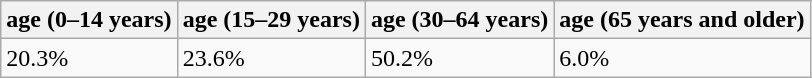<table class="wikitable">
<tr>
<th>age (0–14 years)</th>
<th>age (15–29 years)</th>
<th>age (30–64 years)</th>
<th>age (65 years and older)</th>
</tr>
<tr>
<td>20.3%</td>
<td>23.6%</td>
<td>50.2%</td>
<td>6.0%</td>
</tr>
</table>
